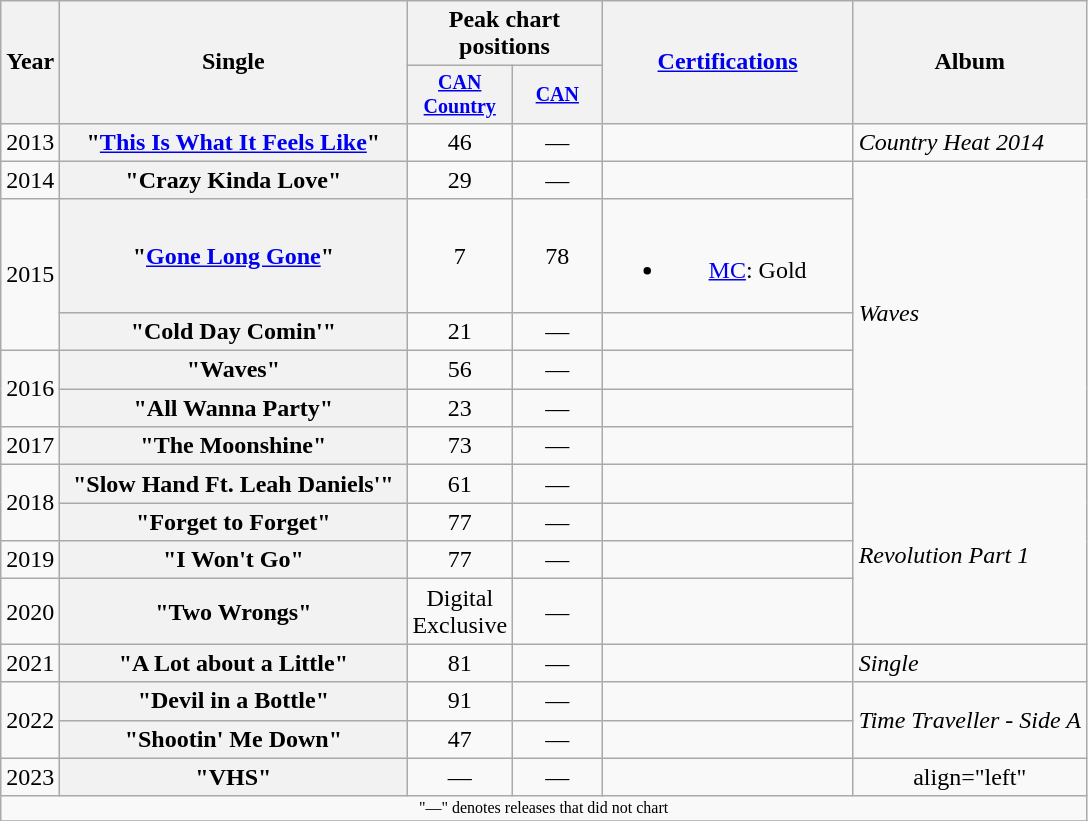<table class="wikitable plainrowheaders" style="text-align:center;">
<tr>
<th rowspan="2">Year</th>
<th rowspan="2" style="width:14em;">Single</th>
<th colspan="2">Peak chart<br>positions</th>
<th rowspan="2" style="width:10em;"><a href='#'>Certifications</a></th>
<th rowspan="2">Album</th>
</tr>
<tr style="font-size:smaller;">
<th style="width:4em;"><a href='#'>CAN Country</a><br></th>
<th style="width:4em;"><a href='#'>CAN</a><br></th>
</tr>
<tr>
<td>2013</td>
<th scope="row">"<a href='#'>This Is What It Feels Like</a>"</th>
<td>46</td>
<td>—</td>
<td></td>
<td align="left"><em>Country Heat 2014</em></td>
</tr>
<tr>
<td>2014</td>
<th scope="row">"Crazy Kinda Love"</th>
<td>29</td>
<td>—</td>
<td></td>
<td align="left" rowspan="6"><em>Waves</em></td>
</tr>
<tr>
<td rowspan="2">2015</td>
<th scope="row">"<a href='#'>Gone Long Gone</a>"</th>
<td>7</td>
<td>78</td>
<td><br><ul><li><a href='#'>MC</a>: Gold</li></ul></td>
</tr>
<tr>
<th scope="row">"Cold Day Comin'"</th>
<td>21</td>
<td>—</td>
<td></td>
</tr>
<tr>
<td rowspan="2">2016</td>
<th scope="row">"Waves"</th>
<td>56</td>
<td>—</td>
<td></td>
</tr>
<tr>
<th scope="row">"All Wanna Party"</th>
<td>23</td>
<td>—</td>
<td></td>
</tr>
<tr>
<td>2017</td>
<th scope="row">"The Moonshine"</th>
<td>73</td>
<td>—</td>
<td></td>
</tr>
<tr>
<td rowspan="2">2018</td>
<th scope="row">"Slow Hand Ft. Leah Daniels'"</th>
<td>61</td>
<td>—</td>
<td></td>
<td align="left" rowspan="4"><em>Revolution Part 1</em></td>
</tr>
<tr>
<th scope="row">"Forget to Forget"</th>
<td>77</td>
<td>—</td>
<td></td>
</tr>
<tr>
<td>2019</td>
<th scope="row">"I Won't Go"</th>
<td>77</td>
<td>—</td>
<td></td>
</tr>
<tr>
<td>2020</td>
<th scope="row">"Two Wrongs"</th>
<td>Digital Exclusive</td>
<td>—</td>
<td></td>
</tr>
<tr>
<td>2021</td>
<th scope="row">"A Lot about a Little"</th>
<td>81</td>
<td>—</td>
<td></td>
<td align="left" rowspan="1"><em>Single</em></td>
</tr>
<tr>
<td rowspan="2">2022</td>
<th scope="row">"Devil in a Bottle"</th>
<td>91</td>
<td>—</td>
<td></td>
<td align="left" rowspan="2"><em>Time Traveller - Side A</em></td>
</tr>
<tr>
<th scope="row">"Shootin' Me Down"</th>
<td>47</td>
<td>—</td>
<td></td>
</tr>
<tr>
<td>2023</td>
<th scope="row">"VHS"</th>
<td>—</td>
<td>—</td>
<td></td>
<td>align="left" </td>
</tr>
<tr>
<td colspan="6" style="font-size:8pt">"—" denotes releases that did not chart</td>
</tr>
<tr>
</tr>
</table>
